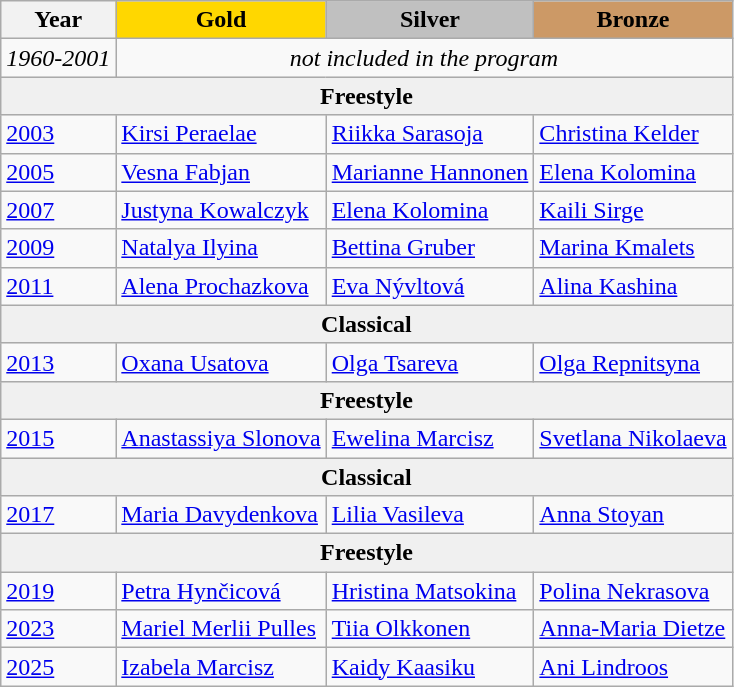<table class="wikitable">
<tr>
<th>Year</th>
<td align=center bgcolor=gold><strong>Gold</strong></td>
<td align=center bgcolor=silver><strong>Silver</strong></td>
<td align=center bgcolor=cc9966><strong>Bronze</strong></td>
</tr>
<tr>
<td><em>1960-2001</em></td>
<td colspan=3 align=center><em>not included in the program</em></td>
</tr>
<tr>
<td colspan=4 align=center bgcolor=F0F0F0><strong>Freestyle</strong></td>
</tr>
<tr>
<td><a href='#'>2003</a></td>
<td> <a href='#'>Kirsi Peraelae</a></td>
<td> <a href='#'>Riikka Sarasoja</a></td>
<td> <a href='#'>Christina Kelder</a></td>
</tr>
<tr>
<td><a href='#'>2005</a></td>
<td> <a href='#'>Vesna Fabjan</a></td>
<td> <a href='#'>Marianne Hannonen</a></td>
<td> <a href='#'>Elena Kolomina</a></td>
</tr>
<tr>
<td><a href='#'>2007</a></td>
<td> <a href='#'>Justyna Kowalczyk</a></td>
<td> <a href='#'>Elena Kolomina</a></td>
<td> <a href='#'>Kaili Sirge</a></td>
</tr>
<tr>
<td><a href='#'>2009</a></td>
<td> <a href='#'>Natalya Ilyina</a></td>
<td> <a href='#'>Bettina Gruber</a></td>
<td> <a href='#'>Marina Kmalets</a></td>
</tr>
<tr>
<td><a href='#'>2011</a></td>
<td> <a href='#'>Alena Prochazkova</a></td>
<td> <a href='#'>Eva Nývltová</a></td>
<td> <a href='#'>Alina Kashina</a></td>
</tr>
<tr>
<td colspan=4 align=center bgcolor=F0F0F0><strong>Classical</strong></td>
</tr>
<tr>
<td><a href='#'>2013</a></td>
<td> <a href='#'>Oxana Usatova</a></td>
<td> <a href='#'>Olga Tsareva</a></td>
<td> <a href='#'>Olga Repnitsyna</a></td>
</tr>
<tr>
<td colspan=4 align=center bgcolor=F0F0F0><strong>Freestyle</strong></td>
</tr>
<tr>
<td><a href='#'>2015</a></td>
<td> <a href='#'>Anastassiya Slonova</a></td>
<td> <a href='#'>Ewelina Marcisz</a></td>
<td> <a href='#'>Svetlana Nikolaeva</a></td>
</tr>
<tr>
<td colspan=4 align=center bgcolor=F0F0F0><strong>Classical</strong></td>
</tr>
<tr>
<td><a href='#'>2017</a></td>
<td> <a href='#'>Maria Davydenkova</a></td>
<td> <a href='#'>Lilia Vasileva</a></td>
<td> <a href='#'>Anna Stoyan</a></td>
</tr>
<tr>
<td colspan=4 align=center bgcolor=F0F0F0><strong>Freestyle</strong></td>
</tr>
<tr>
<td><a href='#'>2019</a></td>
<td> <a href='#'>Petra Hynčicová</a></td>
<td> <a href='#'>Hristina Matsokina</a></td>
<td> <a href='#'>Polina Nekrasova</a></td>
</tr>
<tr>
<td><a href='#'>2023</a></td>
<td> <a href='#'>Mariel Merlii Pulles</a></td>
<td> <a href='#'>Tiia Olkkonen</a></td>
<td> <a href='#'>Anna-Maria Dietze</a></td>
</tr>
<tr>
<td><a href='#'>2025</a></td>
<td> <a href='#'>Izabela Marcisz</a></td>
<td> <a href='#'>Kaidy Kaasiku</a></td>
<td> <a href='#'>Ani Lindroos</a></td>
</tr>
</table>
